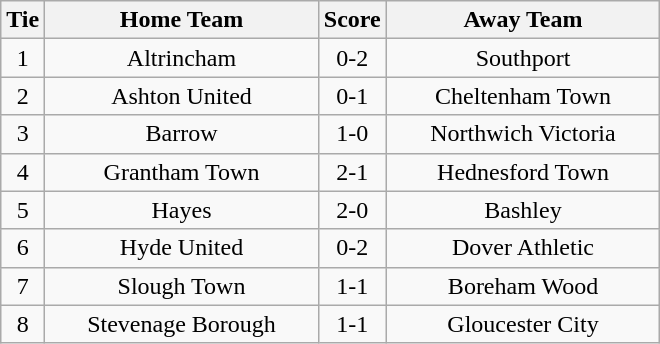<table class="wikitable" style="text-align:center;">
<tr>
<th width=20>Tie</th>
<th width=175>Home Team</th>
<th width=20>Score</th>
<th width=175>Away Team</th>
</tr>
<tr>
<td>1</td>
<td>Altrincham</td>
<td>0-2</td>
<td>Southport</td>
</tr>
<tr>
<td>2</td>
<td>Ashton United</td>
<td>0-1</td>
<td>Cheltenham Town</td>
</tr>
<tr>
<td>3</td>
<td>Barrow</td>
<td>1-0</td>
<td>Northwich Victoria</td>
</tr>
<tr>
<td>4</td>
<td>Grantham Town</td>
<td>2-1</td>
<td>Hednesford Town</td>
</tr>
<tr>
<td>5</td>
<td>Hayes</td>
<td>2-0</td>
<td>Bashley</td>
</tr>
<tr>
<td>6</td>
<td>Hyde United</td>
<td>0-2</td>
<td>Dover Athletic</td>
</tr>
<tr>
<td>7</td>
<td>Slough Town</td>
<td>1-1</td>
<td>Boreham Wood</td>
</tr>
<tr>
<td>8</td>
<td>Stevenage Borough</td>
<td>1-1</td>
<td>Gloucester City</td>
</tr>
</table>
